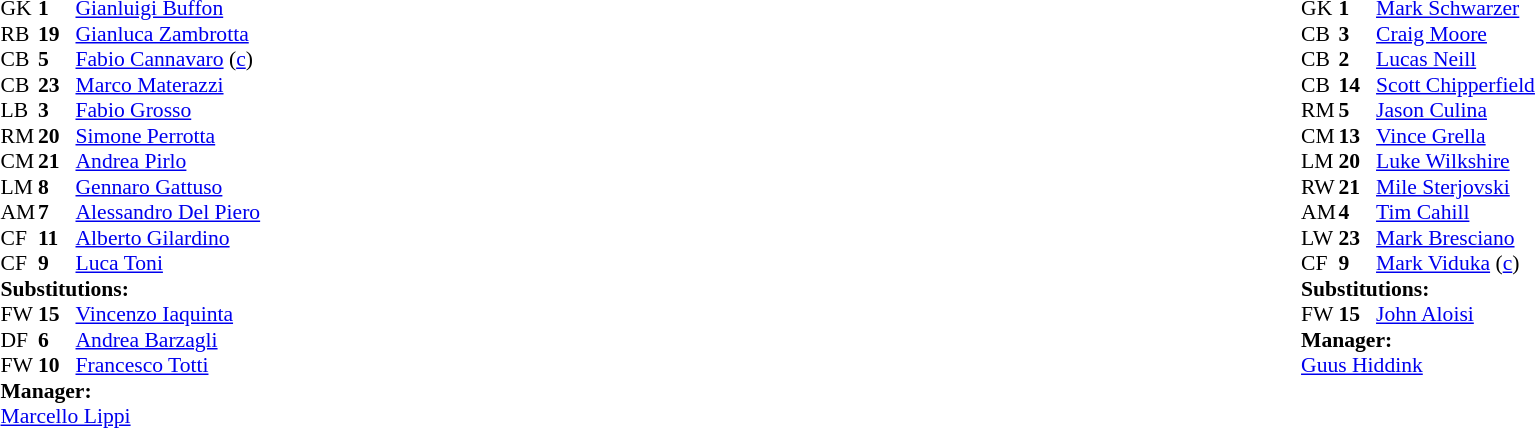<table width="100%">
<tr>
<td valign="top" width="40%"><br><table style="font-size: 90%" cellspacing="0" cellpadding="0">
<tr>
<th width="25"></th>
<th width="25"></th>
</tr>
<tr>
<td>GK</td>
<td><strong>1</strong></td>
<td><a href='#'>Gianluigi Buffon</a></td>
</tr>
<tr>
<td>RB</td>
<td><strong>19</strong></td>
<td><a href='#'>Gianluca Zambrotta</a></td>
<td></td>
</tr>
<tr>
<td>CB</td>
<td><strong>5</strong></td>
<td><a href='#'>Fabio Cannavaro</a> (<a href='#'>c</a>)</td>
</tr>
<tr>
<td>CB</td>
<td><strong>23</strong></td>
<td><a href='#'>Marco Materazzi</a></td>
<td></td>
</tr>
<tr>
<td>LB</td>
<td><strong>3</strong></td>
<td><a href='#'>Fabio Grosso</a></td>
<td></td>
</tr>
<tr>
<td>RM</td>
<td><strong>20</strong></td>
<td><a href='#'>Simone Perrotta</a></td>
</tr>
<tr>
<td>CM</td>
<td><strong>21</strong></td>
<td><a href='#'>Andrea Pirlo</a></td>
</tr>
<tr>
<td>LM</td>
<td><strong>8</strong></td>
<td><a href='#'>Gennaro Gattuso</a></td>
<td></td>
</tr>
<tr>
<td>AM</td>
<td><strong>7</strong></td>
<td><a href='#'>Alessandro Del Piero</a></td>
<td></td>
<td></td>
</tr>
<tr>
<td>CF</td>
<td><strong>11</strong></td>
<td><a href='#'>Alberto Gilardino</a></td>
<td></td>
<td></td>
</tr>
<tr>
<td>CF</td>
<td><strong>9</strong></td>
<td><a href='#'>Luca Toni</a></td>
<td></td>
<td></td>
</tr>
<tr>
<td colspan=3><strong>Substitutions:</strong></td>
</tr>
<tr>
<td>FW</td>
<td><strong>15</strong></td>
<td><a href='#'>Vincenzo Iaquinta</a></td>
<td></td>
<td></td>
</tr>
<tr>
<td>DF</td>
<td><strong>6</strong></td>
<td><a href='#'>Andrea Barzagli</a></td>
<td></td>
<td></td>
</tr>
<tr>
<td>FW</td>
<td><strong>10</strong></td>
<td><a href='#'>Francesco Totti</a></td>
<td></td>
<td></td>
</tr>
<tr>
<td colspan=3><strong>Manager:</strong></td>
</tr>
<tr>
<td colspan="4"><a href='#'>Marcello Lippi</a></td>
</tr>
</table>
</td>
<td valign="top"></td>
<td valign="top" width="50%"><br><table style="font-size: 90%" cellspacing="0" cellpadding="0" align="center">
<tr>
<th width="25"></th>
<th width="25"></th>
</tr>
<tr>
<td>GK</td>
<td><strong>1</strong></td>
<td><a href='#'>Mark Schwarzer</a></td>
</tr>
<tr>
<td>CB</td>
<td><strong>3</strong></td>
<td><a href='#'>Craig Moore</a></td>
</tr>
<tr>
<td>CB</td>
<td><strong>2</strong></td>
<td><a href='#'>Lucas Neill</a></td>
</tr>
<tr>
<td>CB</td>
<td><strong>14</strong></td>
<td><a href='#'>Scott Chipperfield</a></td>
</tr>
<tr>
<td>RM</td>
<td><strong>5</strong></td>
<td><a href='#'>Jason Culina</a></td>
</tr>
<tr>
<td>CM</td>
<td><strong>13</strong></td>
<td><a href='#'>Vince Grella</a></td>
<td></td>
</tr>
<tr>
<td>LM</td>
<td><strong>20</strong></td>
<td><a href='#'>Luke Wilkshire</a></td>
<td></td>
</tr>
<tr>
<td>RW</td>
<td><strong>21</strong></td>
<td><a href='#'>Mile Sterjovski</a></td>
<td></td>
<td></td>
</tr>
<tr>
<td>AM</td>
<td><strong>4</strong></td>
<td><a href='#'>Tim Cahill</a></td>
<td></td>
</tr>
<tr>
<td>LW</td>
<td><strong>23</strong></td>
<td><a href='#'>Mark Bresciano</a></td>
</tr>
<tr>
<td>CF</td>
<td><strong>9</strong></td>
<td><a href='#'>Mark Viduka</a> (<a href='#'>c</a>)</td>
</tr>
<tr>
<td colspan=3><strong>Substitutions:</strong></td>
</tr>
<tr>
<td>FW</td>
<td><strong>15</strong></td>
<td><a href='#'>John Aloisi</a></td>
<td></td>
<td></td>
</tr>
<tr>
<td colspan=3><strong>Manager:</strong></td>
</tr>
<tr>
<td colspan="4"> <a href='#'>Guus Hiddink</a></td>
</tr>
</table>
</td>
</tr>
</table>
